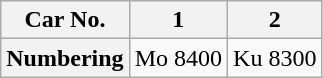<table class="wikitable">
<tr>
<th>Car No.</th>
<th>1</th>
<th>2</th>
</tr>
<tr>
<th>Numbering</th>
<td>Mo 8400</td>
<td>Ku 8300</td>
</tr>
</table>
